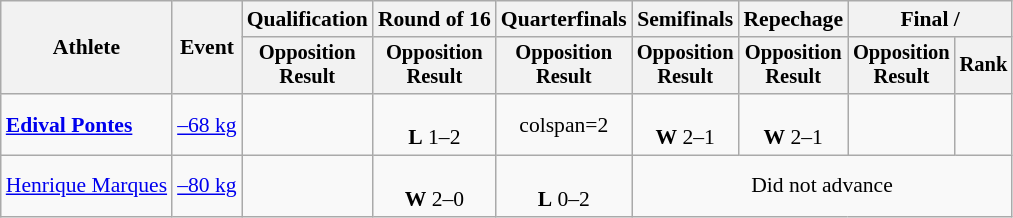<table class=wikitable style=font-size:90%;text-align:center>
<tr>
<th rowspan=2>Athlete</th>
<th rowspan=2>Event</th>
<th>Qualification</th>
<th>Round of 16</th>
<th>Quarterfinals</th>
<th>Semifinals</th>
<th>Repechage</th>
<th colspan=2>Final / </th>
</tr>
<tr style=font-size:95%>
<th>Opposition<br>Result</th>
<th>Opposition<br>Result</th>
<th>Opposition<br>Result</th>
<th>Opposition<br>Result</th>
<th>Opposition<br>Result</th>
<th>Opposition<br>Result</th>
<th>Rank</th>
</tr>
<tr>
<td align=left><strong><a href='#'>Edival Pontes</a></strong></td>
<td align=left><a href='#'>–68 kg</a></td>
<td></td>
<td><br><strong>L</strong> 1–2</td>
<td>colspan=2 </td>
<td><br><strong>W</strong> 2–1</td>
<td><br><strong>W</strong> 2–1</td>
<td></td>
</tr>
<tr>
<td align=left><a href='#'>Henrique Marques</a></td>
<td align=left><a href='#'>–80 kg</a></td>
<td></td>
<td><br><strong>W</strong> 2–0</td>
<td><br><strong>L</strong> 0–2</td>
<td colspan=4>Did not advance</td>
</tr>
</table>
